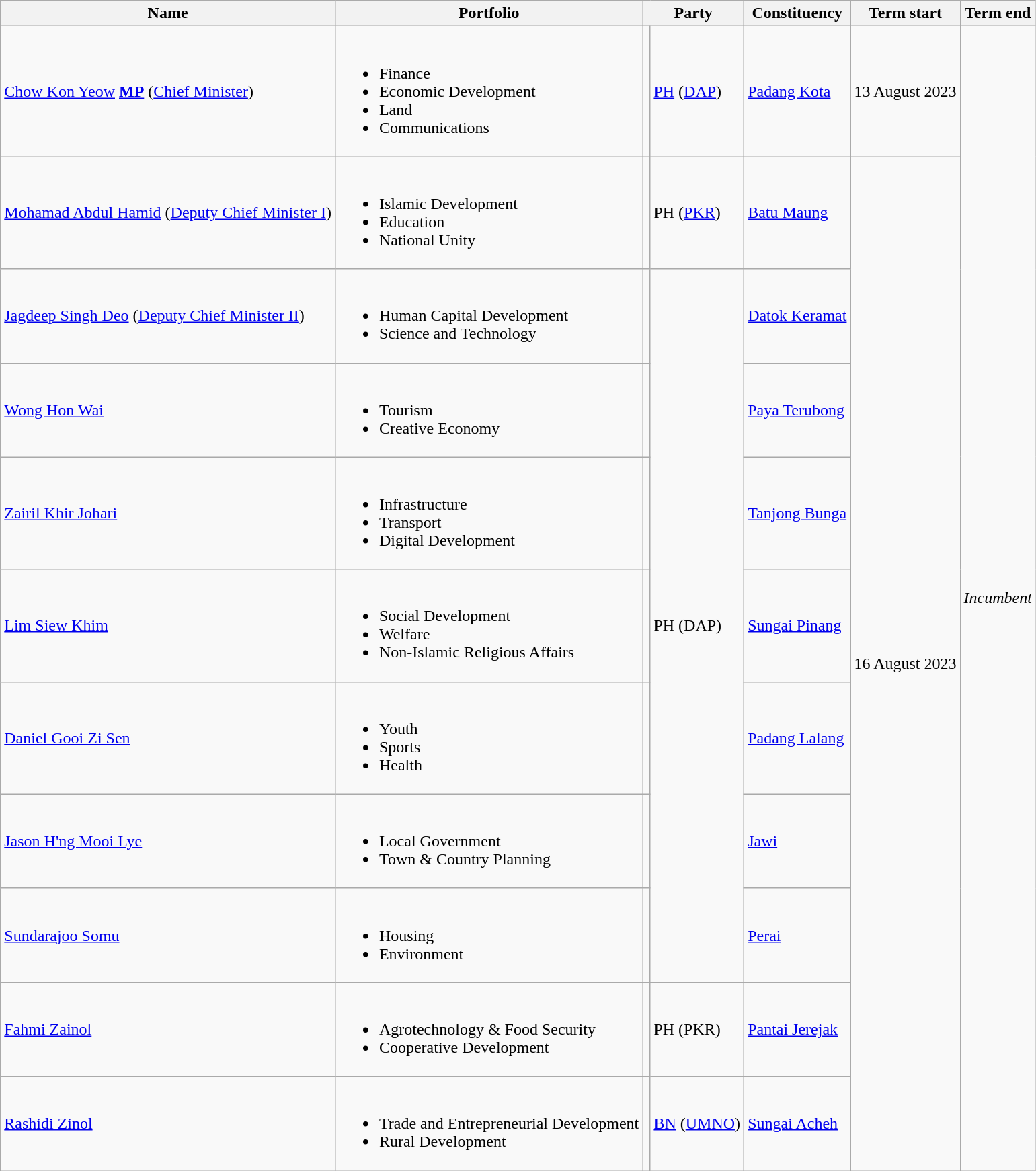<table class="wikitable">
<tr>
<th>Name</th>
<th>Portfolio</th>
<th colspan=2>Party</th>
<th>Constituency</th>
<th>Term start</th>
<th>Term end</th>
</tr>
<tr>
<td><a href='#'>Chow Kon Yeow</a> <a href='#'><strong>MP</strong></a> (<a href='#'>Chief Minister</a>)</td>
<td><br><ul><li>Finance</li><li>Economic Development</li><li>Land</li><li>Communications</li></ul></td>
<td bgcolor=></td>
<td><a href='#'>PH</a> (<a href='#'>DAP</a>)</td>
<td><a href='#'>Padang Kota</a></td>
<td>13 August 2023</td>
<td rowspan="11"><em>Incumbent</em></td>
</tr>
<tr>
<td><a href='#'>Mohamad Abdul Hamid</a> (<a href='#'>Deputy Chief Minister I</a>)</td>
<td><br><ul><li>Islamic Development</li><li>Education</li><li>National Unity</li></ul></td>
<td bgcolor=></td>
<td>PH (<a href='#'>PKR</a>)</td>
<td><a href='#'>Batu Maung</a></td>
<td rowspan="10">16 August 2023</td>
</tr>
<tr>
<td><a href='#'>Jagdeep Singh Deo</a> (<a href='#'>Deputy Chief Minister II</a>)</td>
<td><br><ul><li>Human Capital Development</li><li>Science and Technology</li></ul></td>
<td bgcolor=></td>
<td rowspan="7">PH (DAP)</td>
<td><a href='#'>Datok Keramat</a></td>
</tr>
<tr>
<td><a href='#'>Wong Hon Wai</a></td>
<td><br><ul><li>Tourism</li><li>Creative Economy</li></ul></td>
<td bgcolor=></td>
<td><a href='#'>Paya Terubong</a></td>
</tr>
<tr>
<td><a href='#'>Zairil Khir Johari</a></td>
<td><br><ul><li>Infrastructure</li><li>Transport</li><li>Digital Development</li></ul></td>
<td bgcolor=></td>
<td><a href='#'>Tanjong Bunga</a></td>
</tr>
<tr>
<td><a href='#'>Lim Siew Khim</a></td>
<td><br><ul><li>Social Development</li><li>Welfare</li><li>Non-Islamic Religious Affairs</li></ul></td>
<td bgcolor=></td>
<td><a href='#'>Sungai Pinang</a></td>
</tr>
<tr>
<td><a href='#'>Daniel Gooi Zi Sen</a></td>
<td><br><ul><li>Youth</li><li>Sports</li><li>Health</li></ul></td>
<td bgcolor=></td>
<td><a href='#'>Padang Lalang</a></td>
</tr>
<tr>
<td><a href='#'>Jason H'ng Mooi Lye</a></td>
<td><br><ul><li>Local Government</li><li>Town & Country Planning</li></ul></td>
<td bgcolor=></td>
<td><a href='#'>Jawi</a></td>
</tr>
<tr>
<td><a href='#'>Sundarajoo Somu</a></td>
<td><br><ul><li>Housing</li><li>Environment</li></ul></td>
<td bgcolor=></td>
<td><a href='#'>Perai</a></td>
</tr>
<tr>
<td><a href='#'>Fahmi Zainol</a></td>
<td><br><ul><li>Agrotechnology & Food Security</li><li>Cooperative Development</li></ul></td>
<td bgcolor=></td>
<td>PH (PKR)</td>
<td><a href='#'>Pantai Jerejak</a></td>
</tr>
<tr>
<td><a href='#'>Rashidi Zinol</a></td>
<td><br><ul><li>Trade and Entrepreneurial Development</li><li>Rural Development</li></ul></td>
<td bgcolor=></td>
<td><a href='#'>BN</a> (<a href='#'>UMNO</a>)</td>
<td><a href='#'>Sungai Acheh</a></td>
</tr>
</table>
